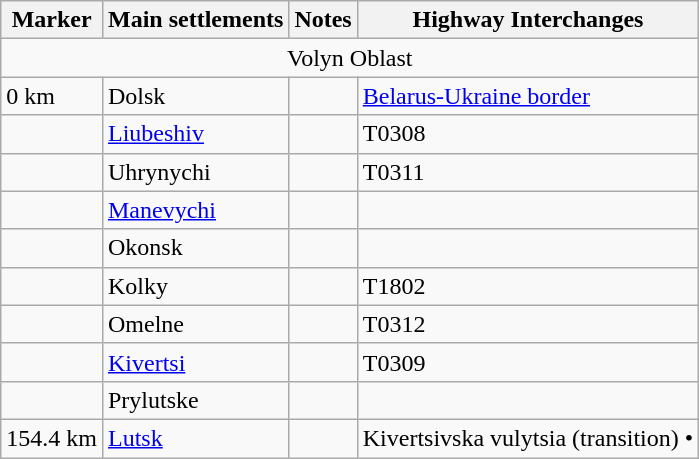<table class="wikitable">
<tr>
<th>Marker</th>
<th>Main settlements</th>
<th>Notes</th>
<th>Highway Interchanges</th>
</tr>
<tr>
<td align=center colspan=4>Volyn Oblast</td>
</tr>
<tr>
<td>0 km</td>
<td>Dolsk</td>
<td></td>
<td><a href='#'>Belarus-Ukraine border</a></td>
</tr>
<tr>
<td></td>
<td><a href='#'>Liubeshiv</a></td>
<td></td>
<td>T0308</td>
</tr>
<tr>
<td></td>
<td>Uhrynychi</td>
<td></td>
<td>T0311</td>
</tr>
<tr>
<td></td>
<td><a href='#'>Manevychi</a></td>
<td></td>
<td></td>
</tr>
<tr>
<td></td>
<td>Okonsk</td>
<td></td>
<td> </td>
</tr>
<tr>
<td></td>
<td>Kolky</td>
<td></td>
<td>T1802</td>
</tr>
<tr>
<td></td>
<td>Omelne</td>
<td></td>
<td>T0312</td>
</tr>
<tr>
<td></td>
<td><a href='#'>Kivertsi</a></td>
<td></td>
<td>T0309</td>
</tr>
<tr>
<td></td>
<td>Prylutske</td>
<td></td>
<td> </td>
</tr>
<tr>
<td>154.4 km</td>
<td><a href='#'>Lutsk</a></td>
<td></td>
<td>Kivertsivska vulytsia (transition) • </td>
</tr>
</table>
